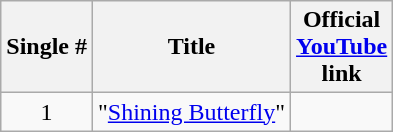<table class="wikitable" style="text-align:left">
<tr>
<th>Single #</th>
<th>Title</th>
<th>Official<br><a href='#'>YouTube</a><br>link</th>
</tr>
<tr>
<td align="center" rowspan="2">1</td>
<td>"<a href='#'>Shining Butterfly</a>"</td>
<td align="center"></td>
</tr>
</table>
